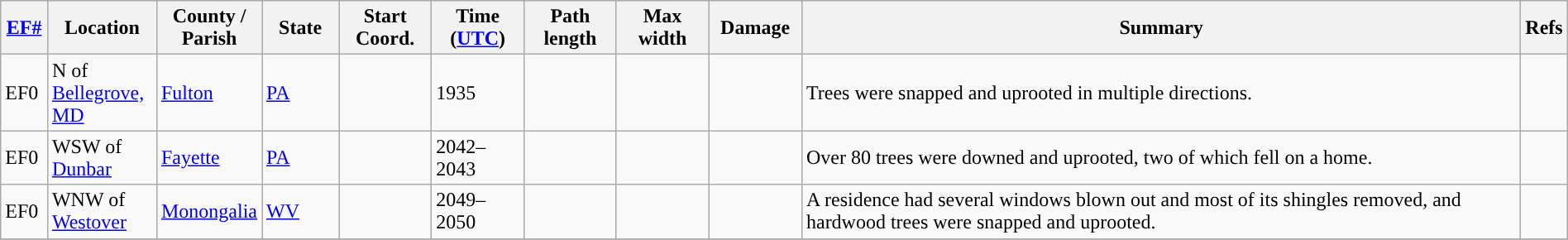<table class="wikitable sortable" style="width:100%;">
<tr>
<th scope="col" width="3%" align="center"><a href='#'>EF#</a></th>
<th scope="col" width="7%" align="center" class="unsortable">Location</th>
<th scope="col" width="6%" align="center" class="unsortable">County / Parish</th>
<th scope="col" width="5%" align="center">State</th>
<th scope="col" width="6%" align="center">Start Coord.</th>
<th scope="col" width="6%" align="center">Time (<a href='#'>UTC</a>)</th>
<th scope="col" width="6%" align="center">Path length</th>
<th scope="col" width="6%" align="center">Max width</th>
<th scope="col" width="6%" align="center">Damage</th>
<th scope="col" width="48%" class="unsortable" align="center">Summary</th>
<th scope="col" width="48%" class="unsortable" align="center">Refs</th>
</tr>
<tr>
<td>EF0</td>
<td>N of <a href='#'>Bellegrove, MD</a></td>
<td><a href='#'>Fulton</a></td>
<td><a href='#'>PA</a></td>
<td></td>
<td>1935</td>
<td></td>
<td></td>
<td></td>
<td>Trees were snapped and uprooted in multiple directions.</td>
<td></td>
</tr>
<tr>
<td>EF0</td>
<td>WSW of <a href='#'>Dunbar</a></td>
<td><a href='#'>Fayette</a></td>
<td><a href='#'>PA</a></td>
<td></td>
<td>2042–2043</td>
<td></td>
<td></td>
<td></td>
<td>Over 80 trees were downed and uprooted, two of which fell on a home.</td>
<td></td>
</tr>
<tr>
<td>EF0</td>
<td>WNW of <a href='#'>Westover</a></td>
<td><a href='#'>Monongalia</a></td>
<td><a href='#'>WV</a></td>
<td></td>
<td>2049–2050</td>
<td></td>
<td></td>
<td></td>
<td>A residence had several windows blown out and most of its shingles removed, and hardwood trees were snapped and uprooted.</td>
<td></td>
</tr>
<tr>
</tr>
</table>
